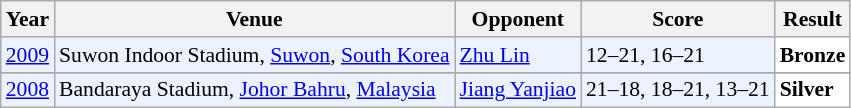<table class="sortable wikitable" style="font-size: 90%;">
<tr>
<th>Year</th>
<th>Venue</th>
<th>Opponent</th>
<th>Score</th>
<th>Result</th>
</tr>
<tr style="background:#ECF2FF">
<td align="center"><a href='#'>2009</a></td>
<td align="left">Suwon Indoor Stadium, <a href='#'>Suwon</a>, <a href='#'>South Korea</a></td>
<td align="left"> <a href='#'>Zhu Lin</a></td>
<td align="left">12–21, 16–21</td>
<td style="text-align:left; background:white"> <strong>Bronze</strong></td>
</tr>
<tr>
</tr>
<tr style="background:#ECF2FF">
<td align="center"><a href='#'>2008</a></td>
<td align="left">Bandaraya Stadium, <a href='#'>Johor Bahru</a>, <a href='#'>Malaysia</a></td>
<td align="left"> <a href='#'>Jiang Yanjiao</a></td>
<td align="left">21–18, 18–21, 13–21</td>
<td style="text-align:left; background:white"> <strong>Silver</strong></td>
</tr>
</table>
